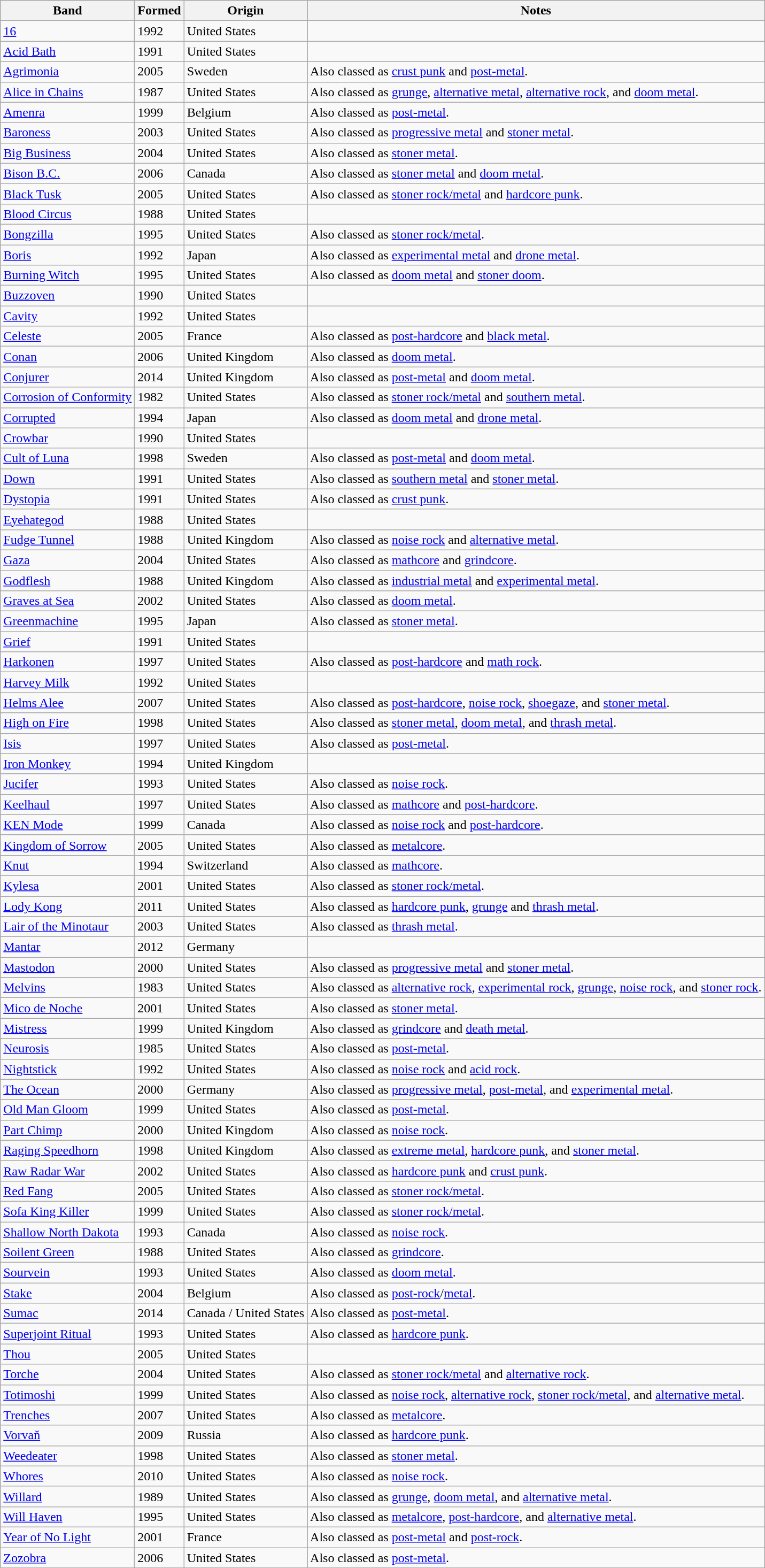<table class="wikitable sortable">
<tr>
<th>Band</th>
<th>Formed</th>
<th>Origin</th>
<th>Notes</th>
</tr>
<tr>
<td><a href='#'>16</a></td>
<td>1992</td>
<td>United States</td>
<td></td>
</tr>
<tr>
<td><a href='#'>Acid Bath</a></td>
<td>1991</td>
<td>United States</td>
<td></td>
</tr>
<tr>
<td><a href='#'>Agrimonia</a></td>
<td>2005</td>
<td>Sweden</td>
<td>Also classed as <a href='#'>crust punk</a> and <a href='#'>post-metal</a>.</td>
</tr>
<tr>
<td><a href='#'>Alice in Chains</a></td>
<td>1987</td>
<td>United States</td>
<td>Also classed as <a href='#'>grunge</a>, <a href='#'>alternative metal</a>, <a href='#'>alternative rock</a>, and <a href='#'>doom metal</a>.</td>
</tr>
<tr>
<td><a href='#'>Amenra</a></td>
<td>1999</td>
<td>Belgium</td>
<td>Also classed as <a href='#'>post-metal</a>.</td>
</tr>
<tr>
<td><a href='#'>Baroness</a></td>
<td>2003</td>
<td>United States</td>
<td>Also classed as <a href='#'>progressive metal</a> and <a href='#'>stoner metal</a>.</td>
</tr>
<tr>
<td><a href='#'>Big Business</a></td>
<td>2004</td>
<td>United States</td>
<td>Also classed as <a href='#'>stoner metal</a>.</td>
</tr>
<tr>
<td><a href='#'>Bison B.C.</a></td>
<td>2006</td>
<td>Canada</td>
<td>Also classed as <a href='#'>stoner metal</a> and <a href='#'>doom metal</a>.</td>
</tr>
<tr>
<td><a href='#'>Black Tusk</a></td>
<td>2005</td>
<td>United States</td>
<td>Also classed as <a href='#'>stoner rock/metal</a> and <a href='#'>hardcore punk</a>.</td>
</tr>
<tr>
<td><a href='#'>Blood Circus</a></td>
<td>1988</td>
<td>United States</td>
<td></td>
</tr>
<tr>
<td><a href='#'>Bongzilla</a></td>
<td>1995</td>
<td>United States</td>
<td>Also classed as <a href='#'>stoner rock/metal</a>.</td>
</tr>
<tr>
<td><a href='#'>Boris</a></td>
<td>1992</td>
<td>Japan</td>
<td>Also classed as <a href='#'>experimental metal</a> and <a href='#'>drone metal</a>.</td>
</tr>
<tr>
<td><a href='#'>Burning Witch</a></td>
<td>1995</td>
<td>United States</td>
<td>Also classed as <a href='#'>doom metal</a> and <a href='#'>stoner doom</a>.</td>
</tr>
<tr>
<td><a href='#'>Buzzoven</a></td>
<td>1990</td>
<td>United States</td>
<td></td>
</tr>
<tr>
<td><a href='#'>Cavity</a></td>
<td>1992</td>
<td>United States</td>
<td></td>
</tr>
<tr>
<td><a href='#'>Celeste</a></td>
<td>2005</td>
<td>France</td>
<td>Also classed as <a href='#'>post-hardcore</a> and <a href='#'>black metal</a>.</td>
</tr>
<tr>
<td><a href='#'>Conan</a></td>
<td>2006</td>
<td>United Kingdom</td>
<td>Also classed as <a href='#'>doom metal</a>.</td>
</tr>
<tr>
<td><a href='#'>Conjurer</a></td>
<td>2014</td>
<td>United Kingdom</td>
<td>Also classed as <a href='#'>post-metal</a> and <a href='#'>doom metal</a>.</td>
</tr>
<tr>
<td><a href='#'>Corrosion of Conformity</a></td>
<td>1982</td>
<td>United States</td>
<td>Also classed as <a href='#'>stoner rock/metal</a> and <a href='#'>southern metal</a>.</td>
</tr>
<tr>
<td><a href='#'>Corrupted</a></td>
<td>1994</td>
<td>Japan</td>
<td>Also classed as <a href='#'>doom metal</a> and <a href='#'>drone metal</a>.</td>
</tr>
<tr>
<td><a href='#'>Crowbar</a></td>
<td>1990</td>
<td>United States</td>
<td></td>
</tr>
<tr>
<td><a href='#'>Cult of Luna</a></td>
<td>1998</td>
<td>Sweden</td>
<td>Also classed as <a href='#'>post-metal</a> and <a href='#'>doom metal</a>.</td>
</tr>
<tr>
<td><a href='#'>Down</a></td>
<td>1991</td>
<td>United States</td>
<td>Also classed as <a href='#'>southern metal</a> and <a href='#'>stoner metal</a>.</td>
</tr>
<tr>
<td><a href='#'>Dystopia</a></td>
<td>1991</td>
<td>United States</td>
<td>Also classed as <a href='#'>crust punk</a>.</td>
</tr>
<tr>
<td><a href='#'>Eyehategod</a></td>
<td>1988</td>
<td>United States</td>
<td></td>
</tr>
<tr>
<td><a href='#'>Fudge Tunnel</a></td>
<td>1988</td>
<td>United Kingdom</td>
<td>Also classed as <a href='#'>noise rock</a> and <a href='#'>alternative metal</a>.</td>
</tr>
<tr>
<td><a href='#'>Gaza</a></td>
<td>2004</td>
<td>United States</td>
<td>Also classed as <a href='#'>mathcore</a> and <a href='#'>grindcore</a>.</td>
</tr>
<tr>
<td><a href='#'>Godflesh</a></td>
<td>1988</td>
<td>United Kingdom</td>
<td>Also classed as <a href='#'>industrial metal</a> and <a href='#'>experimental metal</a>.</td>
</tr>
<tr>
<td><a href='#'>Graves at Sea</a></td>
<td>2002</td>
<td>United States</td>
<td>Also classed as <a href='#'>doom metal</a>.</td>
</tr>
<tr>
<td><a href='#'>Greenmachine</a></td>
<td>1995</td>
<td>Japan</td>
<td>Also classed as <a href='#'>stoner metal</a>.</td>
</tr>
<tr>
<td><a href='#'>Grief</a></td>
<td>1991</td>
<td>United States</td>
<td></td>
</tr>
<tr>
<td><a href='#'>Harkonen</a></td>
<td>1997</td>
<td>United States</td>
<td>Also classed as <a href='#'>post-hardcore</a> and <a href='#'>math rock</a>.</td>
</tr>
<tr>
<td><a href='#'>Harvey Milk</a></td>
<td>1992</td>
<td>United States</td>
<td></td>
</tr>
<tr>
<td><a href='#'>Helms Alee</a></td>
<td>2007</td>
<td>United States</td>
<td>Also classed as <a href='#'>post-hardcore</a>, <a href='#'>noise rock</a>, <a href='#'>shoegaze</a>, and <a href='#'>stoner metal</a>.</td>
</tr>
<tr>
<td><a href='#'>High on Fire</a></td>
<td>1998</td>
<td>United States</td>
<td>Also classed as <a href='#'>stoner metal</a>, <a href='#'>doom metal</a>, and <a href='#'>thrash metal</a>.</td>
</tr>
<tr>
<td><a href='#'>Isis</a></td>
<td>1997</td>
<td>United States</td>
<td>Also classed as <a href='#'>post-metal</a>.</td>
</tr>
<tr>
<td><a href='#'>Iron Monkey</a></td>
<td>1994</td>
<td>United Kingdom</td>
<td></td>
</tr>
<tr>
<td><a href='#'>Jucifer</a></td>
<td>1993</td>
<td>United States</td>
<td>Also classed as <a href='#'>noise rock</a>.</td>
</tr>
<tr>
<td><a href='#'>Keelhaul</a></td>
<td>1997</td>
<td>United States</td>
<td>Also classed as <a href='#'>mathcore</a> and <a href='#'>post-hardcore</a>.</td>
</tr>
<tr>
<td><a href='#'>KEN Mode</a></td>
<td>1999</td>
<td>Canada</td>
<td>Also classed as <a href='#'>noise rock</a> and <a href='#'>post-hardcore</a>.</td>
</tr>
<tr>
<td><a href='#'>Kingdom of Sorrow</a></td>
<td>2005</td>
<td>United States</td>
<td>Also classed as <a href='#'>metalcore</a>.</td>
</tr>
<tr>
<td><a href='#'>Knut</a></td>
<td>1994</td>
<td>Switzerland</td>
<td>Also classed as <a href='#'>mathcore</a>.</td>
</tr>
<tr>
<td><a href='#'>Kylesa</a></td>
<td>2001</td>
<td>United States</td>
<td>Also classed as <a href='#'>stoner rock/metal</a>.</td>
</tr>
<tr>
<td><a href='#'>Lody Kong</a></td>
<td>2011</td>
<td>United States</td>
<td>Also classed as <a href='#'>hardcore punk</a>, <a href='#'>grunge</a> and <a href='#'>thrash metal</a>.</td>
</tr>
<tr>
<td><a href='#'>Lair of the Minotaur</a></td>
<td>2003</td>
<td>United States</td>
<td>Also classed as <a href='#'>thrash metal</a>.</td>
</tr>
<tr>
<td><a href='#'>Mantar</a></td>
<td>2012</td>
<td>Germany</td>
<td></td>
</tr>
<tr>
<td><a href='#'>Mastodon</a></td>
<td>2000</td>
<td>United States</td>
<td>Also classed as <a href='#'>progressive metal</a> and <a href='#'>stoner metal</a>.</td>
</tr>
<tr>
<td><a href='#'>Melvins</a></td>
<td>1983</td>
<td>United States</td>
<td>Also classed as <a href='#'>alternative rock</a>, <a href='#'>experimental rock</a>, <a href='#'>grunge</a>, <a href='#'>noise rock</a>, and <a href='#'>stoner rock</a>.</td>
</tr>
<tr>
<td><a href='#'>Mico de Noche</a></td>
<td>2001</td>
<td>United States</td>
<td>Also classed as <a href='#'>stoner metal</a>.</td>
</tr>
<tr>
<td><a href='#'>Mistress</a></td>
<td>1999</td>
<td>United Kingdom</td>
<td>Also classed as <a href='#'>grindcore</a> and <a href='#'>death metal</a>.</td>
</tr>
<tr>
<td><a href='#'>Neurosis</a></td>
<td>1985</td>
<td>United States</td>
<td>Also classed as <a href='#'>post-metal</a>.</td>
</tr>
<tr>
<td><a href='#'>Nightstick</a></td>
<td>1992</td>
<td>United States</td>
<td>Also classed as <a href='#'>noise rock</a> and <a href='#'>acid rock</a>.</td>
</tr>
<tr>
<td><a href='#'>The Ocean</a></td>
<td>2000</td>
<td>Germany</td>
<td>Also classed as <a href='#'>progressive metal</a>, <a href='#'>post-metal</a>, and <a href='#'>experimental metal</a>.</td>
</tr>
<tr>
<td><a href='#'>Old Man Gloom</a></td>
<td>1999</td>
<td>United States</td>
<td>Also classed as <a href='#'>post-metal</a>.</td>
</tr>
<tr>
<td><a href='#'>Part Chimp</a></td>
<td>2000</td>
<td>United Kingdom</td>
<td>Also classed as <a href='#'>noise rock</a>.</td>
</tr>
<tr>
<td><a href='#'>Raging Speedhorn</a></td>
<td>1998</td>
<td>United Kingdom</td>
<td>Also classed as <a href='#'>extreme metal</a>, <a href='#'>hardcore punk</a>, and <a href='#'>stoner metal</a>.</td>
</tr>
<tr>
<td><a href='#'>Raw Radar War</a></td>
<td>2002</td>
<td>United States</td>
<td>Also classed as <a href='#'>hardcore punk</a> and <a href='#'>crust punk</a>.</td>
</tr>
<tr>
<td><a href='#'>Red Fang</a></td>
<td>2005</td>
<td>United States</td>
<td>Also classed as <a href='#'>stoner rock/metal</a>.</td>
</tr>
<tr>
<td><a href='#'>Sofa King Killer</a></td>
<td>1999</td>
<td>United States</td>
<td>Also classed as <a href='#'>stoner rock/metal</a>.</td>
</tr>
<tr>
<td><a href='#'>Shallow North Dakota</a></td>
<td>1993</td>
<td>Canada</td>
<td>Also classed as <a href='#'>noise rock</a>.</td>
</tr>
<tr>
<td><a href='#'>Soilent Green</a></td>
<td>1988</td>
<td>United States</td>
<td>Also classed as <a href='#'>grindcore</a>.</td>
</tr>
<tr>
<td><a href='#'>Sourvein</a></td>
<td>1993</td>
<td>United States</td>
<td>Also classed as <a href='#'>doom metal</a>.</td>
</tr>
<tr>
<td><a href='#'>Stake</a></td>
<td>2004</td>
<td>Belgium</td>
<td>Also classed as <a href='#'>post-rock</a>/<a href='#'>metal</a>.</td>
</tr>
<tr>
<td><a href='#'>Sumac</a></td>
<td>2014</td>
<td>Canada / United States</td>
<td>Also classed as <a href='#'>post-metal</a>.</td>
</tr>
<tr>
<td><a href='#'>Superjoint Ritual</a></td>
<td>1993</td>
<td>United States</td>
<td>Also classed as <a href='#'>hardcore punk</a>.</td>
</tr>
<tr>
<td><a href='#'>Thou</a></td>
<td>2005</td>
<td>United States</td>
<td></td>
</tr>
<tr>
<td><a href='#'>Torche</a></td>
<td>2004</td>
<td>United States</td>
<td>Also classed as <a href='#'>stoner rock/metal</a> and <a href='#'>alternative rock</a>.</td>
</tr>
<tr>
<td><a href='#'>Totimoshi</a></td>
<td>1999</td>
<td>United States</td>
<td>Also classed as <a href='#'>noise rock</a>, <a href='#'>alternative rock</a>, <a href='#'>stoner rock/metal</a>, and <a href='#'>alternative metal</a>.</td>
</tr>
<tr>
<td><a href='#'>Trenches</a></td>
<td>2007</td>
<td>United States</td>
<td>Also classed as <a href='#'>metalcore</a>.</td>
</tr>
<tr>
<td><a href='#'>Vorvaň</a></td>
<td>2009</td>
<td>Russia</td>
<td>Also classed as <a href='#'>hardcore punk</a>.</td>
</tr>
<tr>
<td><a href='#'>Weedeater</a></td>
<td>1998</td>
<td>United States</td>
<td>Also classed as <a href='#'>stoner metal</a>.</td>
</tr>
<tr>
<td><a href='#'>Whores</a></td>
<td>2010</td>
<td>United States</td>
<td>Also classed as <a href='#'>noise rock</a>.</td>
</tr>
<tr>
<td><a href='#'>Willard</a></td>
<td>1989</td>
<td>United States</td>
<td>Also classed as <a href='#'>grunge</a>, <a href='#'>doom metal</a>, and <a href='#'>alternative metal</a>.</td>
</tr>
<tr>
<td><a href='#'>Will Haven</a></td>
<td>1995</td>
<td>United States</td>
<td>Also classed as <a href='#'>metalcore</a>, <a href='#'>post-hardcore</a>, and <a href='#'>alternative metal</a>.</td>
</tr>
<tr>
<td><a href='#'>Year of No Light</a></td>
<td>2001</td>
<td>France</td>
<td>Also classed as <a href='#'>post-metal</a> and <a href='#'>post-rock</a>.</td>
</tr>
<tr>
<td><a href='#'>Zozobra</a></td>
<td>2006</td>
<td>United States</td>
<td>Also classed as <a href='#'>post-metal</a>.</td>
</tr>
</table>
